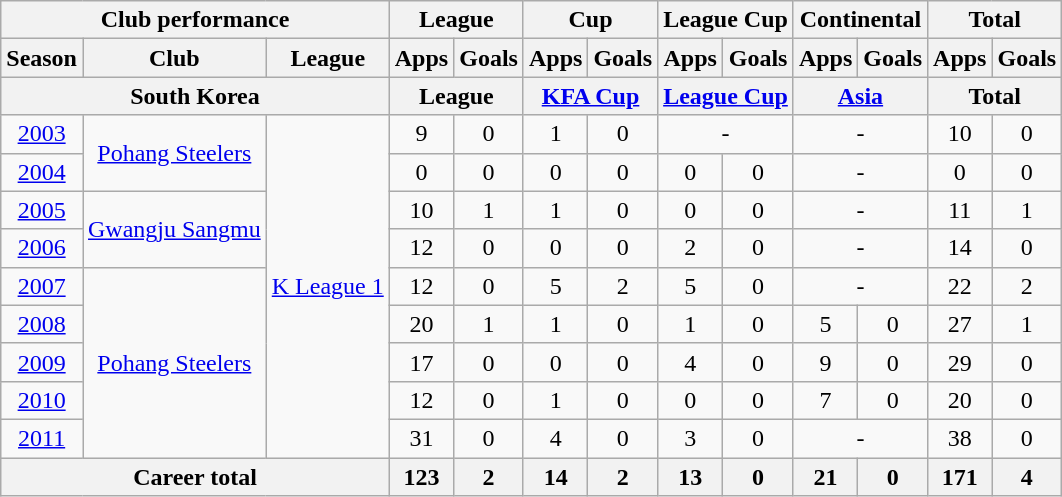<table class="wikitable" style="text-align:center">
<tr>
<th colspan=3>Club performance</th>
<th colspan=2>League</th>
<th colspan=2>Cup</th>
<th colspan=2>League Cup</th>
<th colspan=2>Continental</th>
<th colspan=2>Total</th>
</tr>
<tr>
<th>Season</th>
<th>Club</th>
<th>League</th>
<th>Apps</th>
<th>Goals</th>
<th>Apps</th>
<th>Goals</th>
<th>Apps</th>
<th>Goals</th>
<th>Apps</th>
<th>Goals</th>
<th>Apps</th>
<th>Goals</th>
</tr>
<tr>
<th colspan=3>South Korea</th>
<th colspan=2>League</th>
<th colspan=2><a href='#'>KFA Cup</a></th>
<th colspan=2><a href='#'>League Cup</a></th>
<th colspan=2><a href='#'>Asia</a></th>
<th colspan=2>Total</th>
</tr>
<tr>
<td><a href='#'>2003</a></td>
<td rowspan="2"><a href='#'>Pohang Steelers</a></td>
<td rowspan="9"><a href='#'>K League 1</a></td>
<td>9</td>
<td>0</td>
<td>1</td>
<td>0</td>
<td colspan="2">-</td>
<td colspan="2">-</td>
<td>10</td>
<td>0</td>
</tr>
<tr>
<td><a href='#'>2004</a></td>
<td>0</td>
<td>0</td>
<td>0</td>
<td>0</td>
<td>0</td>
<td>0</td>
<td colspan="2">-</td>
<td>0</td>
<td>0</td>
</tr>
<tr>
<td><a href='#'>2005</a></td>
<td rowspan="2"><a href='#'>Gwangju Sangmu</a></td>
<td>10</td>
<td>1</td>
<td>1</td>
<td>0</td>
<td>0</td>
<td>0</td>
<td colspan="2">-</td>
<td>11</td>
<td>1</td>
</tr>
<tr>
<td><a href='#'>2006</a></td>
<td>12</td>
<td>0</td>
<td>0</td>
<td>0</td>
<td>2</td>
<td>0</td>
<td colspan="2">-</td>
<td>14</td>
<td>0</td>
</tr>
<tr>
<td><a href='#'>2007</a></td>
<td rowspan="5"><a href='#'>Pohang Steelers</a></td>
<td>12</td>
<td>0</td>
<td>5</td>
<td>2</td>
<td>5</td>
<td>0</td>
<td colspan="2">-</td>
<td>22</td>
<td>2</td>
</tr>
<tr>
<td><a href='#'>2008</a></td>
<td>20</td>
<td>1</td>
<td>1</td>
<td>0</td>
<td>1</td>
<td>0</td>
<td>5</td>
<td>0</td>
<td>27</td>
<td>1</td>
</tr>
<tr>
<td><a href='#'>2009</a></td>
<td>17</td>
<td>0</td>
<td>0</td>
<td>0</td>
<td>4</td>
<td>0</td>
<td>9</td>
<td>0</td>
<td>29</td>
<td>0</td>
</tr>
<tr>
<td><a href='#'>2010</a></td>
<td>12</td>
<td>0</td>
<td>1</td>
<td>0</td>
<td>0</td>
<td>0</td>
<td>7</td>
<td>0</td>
<td>20</td>
<td>0</td>
</tr>
<tr>
<td><a href='#'>2011</a></td>
<td>31</td>
<td>0</td>
<td>4</td>
<td>0</td>
<td>3</td>
<td>0</td>
<td colspan="2">-</td>
<td>38</td>
<td>0</td>
</tr>
<tr>
<th colspan=3>Career total</th>
<th>123</th>
<th>2</th>
<th>14</th>
<th>2</th>
<th>13</th>
<th>0</th>
<th>21</th>
<th>0</th>
<th>171</th>
<th>4</th>
</tr>
</table>
